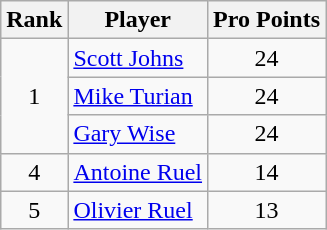<table class="wikitable">
<tr>
<th>Rank</th>
<th>Player</th>
<th>Pro Points</th>
</tr>
<tr>
<td align=center rowspan=3>1</td>
<td> <a href='#'>Scott Johns</a></td>
<td align=center>24</td>
</tr>
<tr>
<td> <a href='#'>Mike Turian</a></td>
<td align=center>24</td>
</tr>
<tr>
<td> <a href='#'>Gary Wise</a></td>
<td align=center>24</td>
</tr>
<tr>
<td align=center>4</td>
<td> <a href='#'>Antoine Ruel</a></td>
<td align=center>14</td>
</tr>
<tr>
<td align=center>5</td>
<td> <a href='#'>Olivier Ruel</a></td>
<td align=center>13</td>
</tr>
</table>
